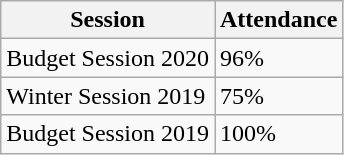<table class="wikitable">
<tr>
<th>Session</th>
<th>Attendance</th>
</tr>
<tr>
<td>Budget Session 2020</td>
<td>96%</td>
</tr>
<tr>
<td>Winter Session 2019</td>
<td>75%</td>
</tr>
<tr>
<td>Budget Session 2019</td>
<td>100%</td>
</tr>
</table>
